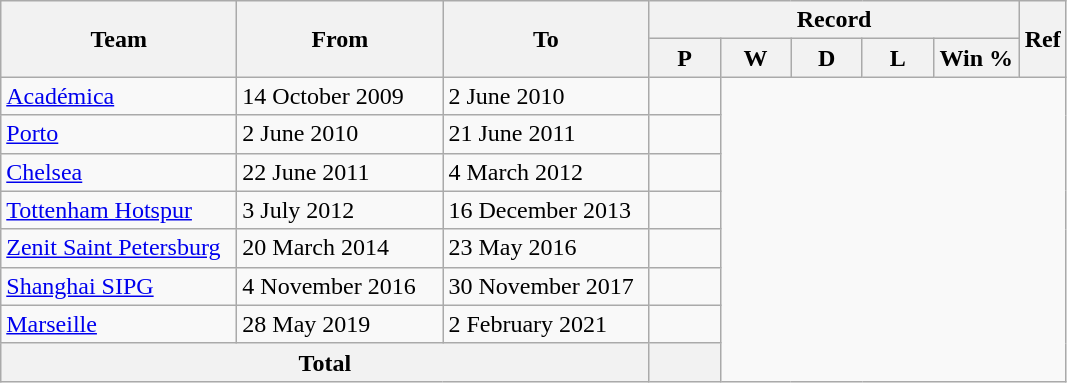<table class="wikitable" style="text-align: center">
<tr>
<th rowspan=2! width=150>Team</th>
<th rowspan=2! width=130>From</th>
<th rowspan=2! width=130>To</th>
<th colspan=5>Record</th>
<th rowspan=2>Ref</th>
</tr>
<tr>
<th width=40>P</th>
<th width=40>W</th>
<th width=40>D</th>
<th width=40>L</th>
<th width=50>Win %</th>
</tr>
<tr>
<td align=left><a href='#'>Académica</a></td>
<td align=left>14 October 2009</td>
<td align=left>2 June 2010<br></td>
<td></td>
</tr>
<tr>
<td align=left><a href='#'>Porto</a></td>
<td align=left>2 June 2010</td>
<td align=left>21 June 2011<br></td>
<td></td>
</tr>
<tr>
<td align=left><a href='#'>Chelsea</a></td>
<td align=left>22 June 2011</td>
<td align=left>4 March 2012<br></td>
<td></td>
</tr>
<tr>
<td align=left><a href='#'>Tottenham Hotspur</a></td>
<td align=left>3 July 2012</td>
<td align=left>16 December 2013<br></td>
<td></td>
</tr>
<tr>
<td align=left><a href='#'>Zenit Saint Petersburg</a></td>
<td align=left>20 March 2014</td>
<td align=left>23 May 2016<br></td>
<td></td>
</tr>
<tr>
<td align=left><a href='#'>Shanghai SIPG</a></td>
<td align=left>4 November 2016</td>
<td align=left>30 November 2017<br></td>
<td></td>
</tr>
<tr>
<td align=left><a href='#'>Marseille</a></td>
<td align=left>28 May 2019</td>
<td align=left>2 February 2021<br></td>
<td></td>
</tr>
<tr>
<th colspan="3">Total<br></th>
<th></th>
</tr>
</table>
